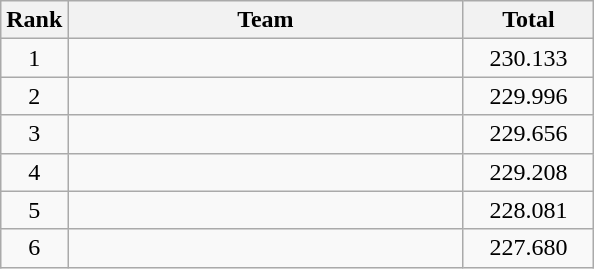<table class="wikitable" style="text-align:center">
<tr>
<th>Rank</th>
<th style="width:16em">Team</th>
<th style="width:5em">Total</th>
</tr>
<tr>
<td>1</td>
<td align=left></td>
<td>230.133</td>
</tr>
<tr>
<td>2</td>
<td align=left></td>
<td>229.996</td>
</tr>
<tr>
<td>3</td>
<td align=left></td>
<td>229.656</td>
</tr>
<tr>
<td>4</td>
<td align=left></td>
<td>229.208</td>
</tr>
<tr>
<td>5</td>
<td align=left></td>
<td>228.081</td>
</tr>
<tr>
<td>6</td>
<td align=left></td>
<td>227.680</td>
</tr>
</table>
